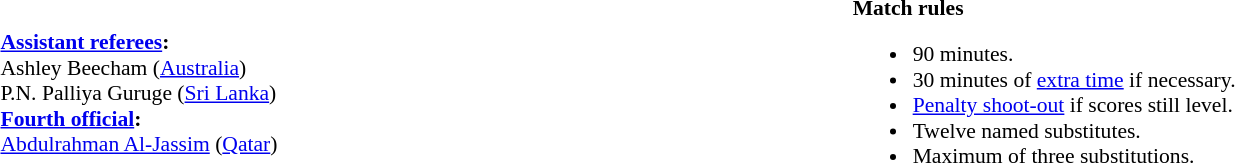<table width=100% style="font-size: 90%">
<tr>
<td><br><strong><a href='#'>Assistant referees</a>:</strong>
<br>Ashley Beecham (<a href='#'>Australia</a>)
<br>P.N. Palliya Guruge (<a href='#'>Sri Lanka</a>)
<br><strong><a href='#'>Fourth official</a>:</strong>
<br><a href='#'>Abdulrahman Al-Jassim</a> (<a href='#'>Qatar</a>)</td>
<td width=55% valign=top><br><strong>Match rules</strong><ul><li>90 minutes.</li><li>30 minutes of <a href='#'>extra time</a> if necessary.</li><li><a href='#'>Penalty shoot-out</a> if scores still level.</li><li>Twelve named substitutes.</li><li>Maximum of three substitutions.</li></ul></td>
</tr>
</table>
